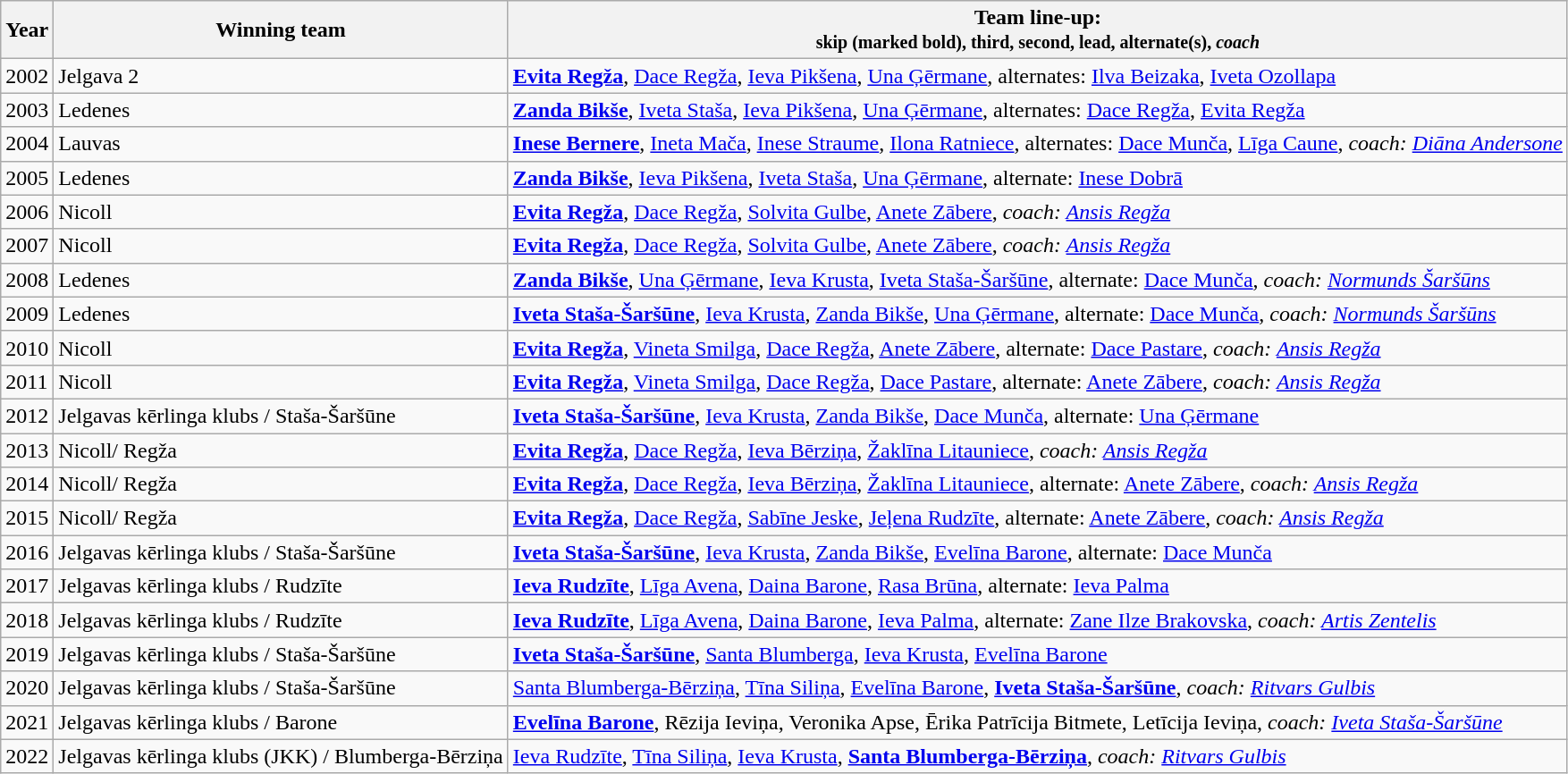<table class="wikitable" border="1">
<tr>
<th>Year</th>
<th>Winning team</th>
<th>Team line-up:<br><small>skip (marked bold), third, second, lead, alternate(s), <em>coach</em></small></th>
</tr>
<tr>
<td>2002</td>
<td>Jelgava 2</td>
<td><strong><a href='#'>Evita Regža</a></strong>, <a href='#'>Dace Regža</a>, <a href='#'>Ieva Pikšena</a>, <a href='#'>Una Ģērmane</a>, alternates: <a href='#'>Ilva Beizaka</a>, <a href='#'>Iveta Ozollapa</a></td>
</tr>
<tr>
<td>2003</td>
<td>Ledenes</td>
<td><strong><a href='#'>Zanda Bikše</a></strong>, <a href='#'>Iveta Staša</a>, <a href='#'>Ieva Pikšena</a>, <a href='#'>Una Ģērmane</a>, alternates: <a href='#'>Dace Regža</a>, <a href='#'>Evita Regža</a></td>
</tr>
<tr>
<td>2004</td>
<td>Lauvas</td>
<td><strong><a href='#'>Inese Bernere</a></strong>, <a href='#'>Ineta Mača</a>, <a href='#'>Inese Straume</a>, <a href='#'>Ilona Ratniece</a>, alternates: <a href='#'>Dace Munča</a>, <a href='#'>Līga Caune</a>, <em>coach: <a href='#'>Diāna Andersone</a></em></td>
</tr>
<tr>
<td>2005</td>
<td>Ledenes</td>
<td><strong><a href='#'>Zanda Bikše</a></strong>, <a href='#'>Ieva Pikšena</a>, <a href='#'>Iveta Staša</a>, <a href='#'>Una Ģērmane</a>, alternate: <a href='#'>Inese Dobrā</a></td>
</tr>
<tr>
<td>2006</td>
<td>Nicoll</td>
<td><strong><a href='#'>Evita Regža</a></strong>, <a href='#'>Dace Regža</a>, <a href='#'>Solvita Gulbe</a>, <a href='#'>Anete Zābere</a>, <em>coach: <a href='#'>Ansis Regža</a></em></td>
</tr>
<tr>
<td>2007</td>
<td>Nicoll</td>
<td><strong><a href='#'>Evita Regža</a></strong>, <a href='#'>Dace Regža</a>, <a href='#'>Solvita Gulbe</a>, <a href='#'>Anete Zābere</a>, <em>coach: <a href='#'>Ansis Regža</a></em></td>
</tr>
<tr>
<td>2008</td>
<td>Ledenes</td>
<td><strong><a href='#'>Zanda Bikše</a></strong>, <a href='#'>Una Ģērmane</a>, <a href='#'>Ieva Krusta</a>, <a href='#'>Iveta Staša-Šaršūne</a>, alternate: <a href='#'>Dace Munča</a>, <em>coach: <a href='#'>Normunds Šaršūns</a></em></td>
</tr>
<tr>
<td>2009</td>
<td>Ledenes</td>
<td><strong><a href='#'>Iveta Staša-Šaršūne</a></strong>, <a href='#'>Ieva Krusta</a>, <a href='#'>Zanda Bikše</a>, <a href='#'>Una Ģērmane</a>, alternate: <a href='#'>Dace Munča</a>, <em>coach: <a href='#'>Normunds Šaršūns</a></em></td>
</tr>
<tr>
<td>2010</td>
<td>Nicoll</td>
<td><strong><a href='#'>Evita Regža</a></strong>, <a href='#'>Vineta Smilga</a>, <a href='#'>Dace Regža</a>, <a href='#'>Anete Zābere</a>, alternate: <a href='#'>Dace Pastare</a>, <em>coach: <a href='#'>Ansis Regža</a></em></td>
</tr>
<tr>
<td>2011</td>
<td>Nicoll</td>
<td><strong><a href='#'>Evita Regža</a></strong>, <a href='#'>Vineta Smilga</a>, <a href='#'>Dace Regža</a>, <a href='#'>Dace Pastare</a>, alternate: <a href='#'>Anete Zābere</a>, <em>coach: <a href='#'>Ansis Regža</a></em></td>
</tr>
<tr>
<td>2012</td>
<td>Jelgavas kērlinga klubs / Staša-Šaršūne</td>
<td><strong><a href='#'>Iveta Staša-Šaršūne</a></strong>, <a href='#'>Ieva Krusta</a>, <a href='#'>Zanda Bikše</a>, <a href='#'>Dace Munča</a>, alternate: <a href='#'>Una Ģērmane</a></td>
</tr>
<tr>
<td>2013</td>
<td>Nicoll/ Regža</td>
<td><strong><a href='#'>Evita Regža</a></strong>, <a href='#'>Dace Regža</a>, <a href='#'>Ieva Bērziņa</a>, <a href='#'>Žaklīna Litauniece</a>, <em>coach: <a href='#'>Ansis Regža</a></em></td>
</tr>
<tr>
<td>2014</td>
<td>Nicoll/ Regža</td>
<td><strong><a href='#'>Evita Regža</a></strong>, <a href='#'>Dace Regža</a>, <a href='#'>Ieva Bērziņa</a>, <a href='#'>Žaklīna Litauniece</a>, alternate: <a href='#'>Anete Zābere</a>, <em>coach: <a href='#'>Ansis Regža</a></em></td>
</tr>
<tr>
<td>2015</td>
<td>Nicoll/ Regža</td>
<td><strong><a href='#'>Evita Regža</a></strong>, <a href='#'>Dace Regža</a>, <a href='#'>Sabīne Jeske</a>, <a href='#'>Jeļena Rudzīte</a>, alternate: <a href='#'>Anete Zābere</a>, <em>coach: <a href='#'>Ansis Regža</a></em></td>
</tr>
<tr>
<td>2016</td>
<td>Jelgavas kērlinga klubs / Staša-Šaršūne</td>
<td><strong><a href='#'>Iveta Staša-Šaršūne</a></strong>, <a href='#'>Ieva Krusta</a>, <a href='#'>Zanda Bikše</a>, <a href='#'>Evelīna Barone</a>, alternate: <a href='#'>Dace Munča</a></td>
</tr>
<tr>
<td>2017</td>
<td>Jelgavas kērlinga klubs / Rudzīte</td>
<td><strong><a href='#'>Ieva Rudzīte</a></strong>, <a href='#'>Līga Avena</a>, <a href='#'>Daina Barone</a>, <a href='#'>Rasa Brūna</a>, alternate: <a href='#'>Ieva Palma</a></td>
</tr>
<tr>
<td>2018</td>
<td>Jelgavas kērlinga klubs / Rudzīte</td>
<td><strong><a href='#'>Ieva Rudzīte</a></strong>, <a href='#'>Līga Avena</a>, <a href='#'>Daina Barone</a>, <a href='#'>Ieva Palma</a>, alternate: <a href='#'>Zane Ilze Brakovska</a>, <em>coach: <a href='#'>Artis Zentelis</a></em></td>
</tr>
<tr>
<td>2019</td>
<td>Jelgavas kērlinga klubs / Staša-Šaršūne</td>
<td><strong><a href='#'>Iveta Staša-Šaršūne</a></strong>, <a href='#'>Santa Blumberga</a>, <a href='#'>Ieva Krusta</a>, <a href='#'>Evelīna Barone</a></td>
</tr>
<tr>
<td>2020</td>
<td>Jelgavas kērlinga klubs / Staša-Šaršūne</td>
<td><a href='#'>Santa Blumberga-Bērziņa</a>, <a href='#'>Tīna Siliņa</a>, <a href='#'>Evelīna Barone</a>, <strong><a href='#'>Iveta Staša-Šaršūne</a></strong>, <em>coach: <a href='#'>Ritvars Gulbis</a></em></td>
</tr>
<tr>
<td>2021</td>
<td>Jelgavas kērlinga klubs / Barone</td>
<td><strong><a href='#'>Evelīna Barone</a></strong>, Rēzija Ieviņa, Veronika Apse, Ērika Patrīcija Bitmete, Letīcija Ieviņa, <em>coach: <a href='#'>Iveta Staša-Šaršūne</a></em></td>
</tr>
<tr>
<td>2022<br></td>
<td>Jelgavas kērlinga klubs (JKK) / Blumberga-Bērziņa</td>
<td><a href='#'>Ieva Rudzīte</a>, <a href='#'>Tīna Siliņa</a>, <a href='#'>Ieva Krusta</a>, <strong><a href='#'>Santa Blumberga-Bērziņa</a></strong>, <em>coach: <a href='#'>Ritvars Gulbis</a></em></td>
</tr>
</table>
